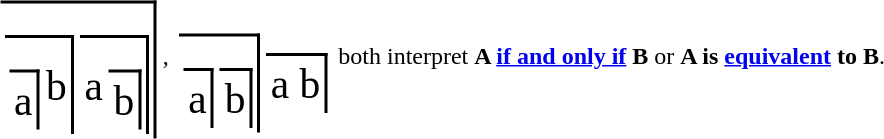<table>
<tr>
<td>        </td>
<td><br><table style="border-top: 2px solid black; border-right: 2px solid black;">
<tr>
<td><br><table style="border-top: 2px solid black; border-right: 2px solid black;">
<tr>
<td><br><table style="border-top: 2px solid black; border-right: 2px solid black;">
<tr>
<td><big><big><big>a</big></big></big></td>
</tr>
</table>
</td>
<td><big><big><big>b</big></big></big></td>
</tr>
</table>
</td>
<td><br><table style="border-top: 2px solid black; border-right: 2px solid black;">
<tr>
<td><big><big><big>a</big></big></big></td>
<td><br><table style="border-top: 2px solid black; border-right: 2px solid black;">
<tr>
<td><big><big><big>b</big></big></big></td>
</tr>
</table>
</td>
</tr>
</table>
</td>
</tr>
</table>
</td>
<td>,</td>
<td><br><table>
<tr>
<td><br><table style="border-top: 2px solid black; border-right: 2px solid black;">
<tr>
<td><br><table style="border-top: 2px solid black; border-right: 2px solid black;">
<tr>
<td><big><big><big>a</big></big></big></td>
</tr>
</table>
</td>
<td><br><table style="border-top: 2px solid black; border-right: 2px solid black;">
<tr>
<td><big><big><big>b</big></big></big></td>
</tr>
</table>
</td>
</tr>
</table>
</td>
<td><br><table style="border-top: 2px solid black; border-right: 2px solid black;">
<tr>
<td><big><big><big>a b</big></big></big></td>
</tr>
</table>
</td>
</tr>
</table>
</td>
<td>both interpret <strong>A <a href='#'>if and only if</a> B</strong> or <strong>A is <a href='#'>equivalent</a> to B</strong>.</td>
</tr>
</table>
